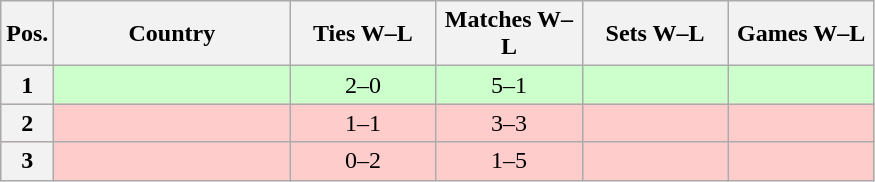<table class="wikitable nowrap" style=text-align:center>
<tr>
<th>Pos.</th>
<th width=150>Country</th>
<th width=90>Ties W–L</th>
<th width=90>Matches W–L</th>
<th width=90>Sets W–L</th>
<th width=90>Games W–L</th>
</tr>
<tr style=background:#ccffcc>
<th>1</th>
<td align=left><strong></strong></td>
<td>2–0</td>
<td>5–1</td>
<td></td>
<td></td>
</tr>
<tr style="background:#ffcccc;">
<th>2</th>
<td align=left><em></em></td>
<td>1–1</td>
<td>3–3</td>
<td></td>
<td></td>
</tr>
<tr style="background:#ffcccc;">
<th>3</th>
<td align=left><em></em></td>
<td>0–2</td>
<td>1–5</td>
<td></td>
<td></td>
</tr>
</table>
